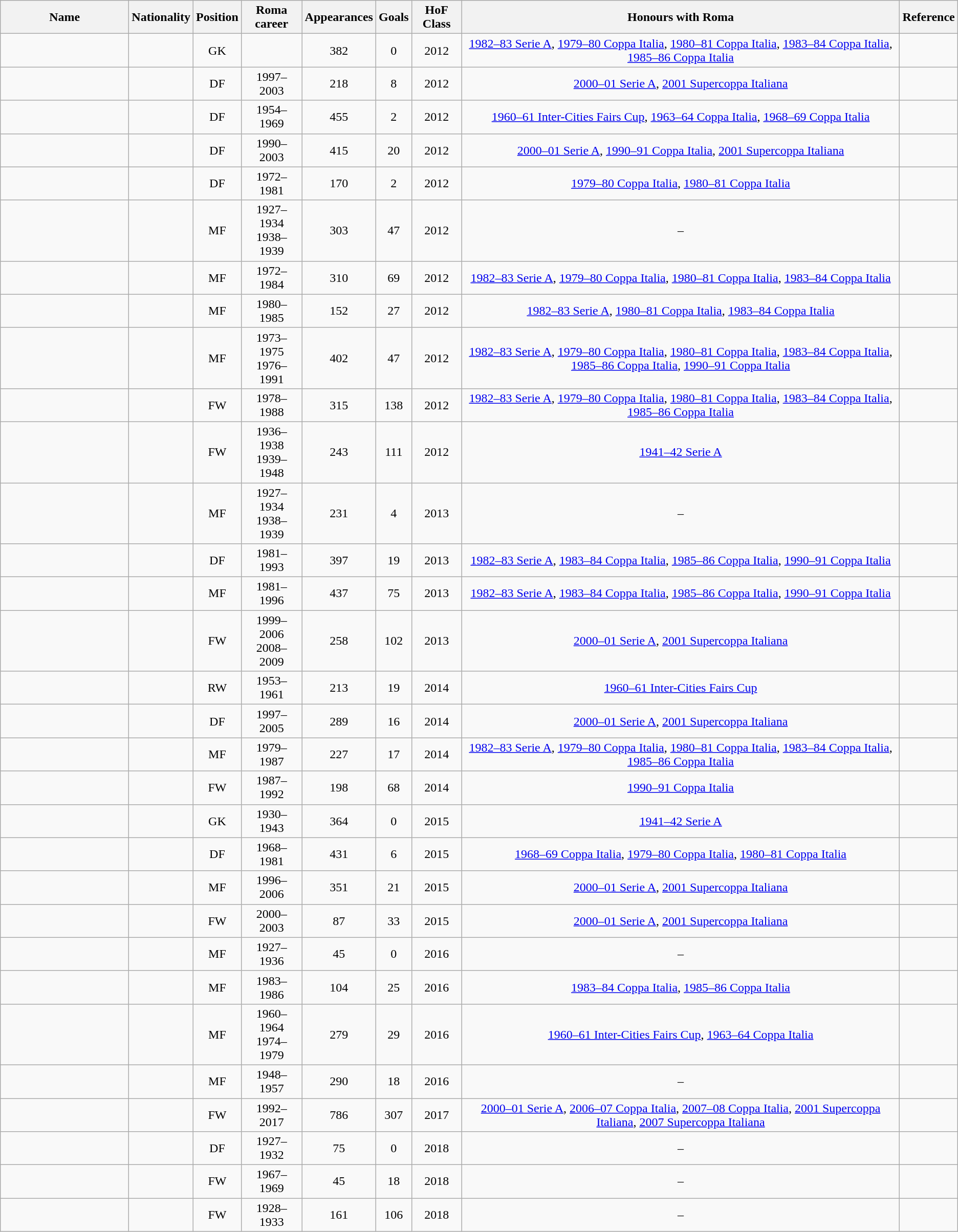<table class="wikitable sortable" style="text-align: center;">
<tr>
<th style="width:10em">Name</th>
<th>Nationality</th>
<th>Position</th>
<th>Roma career</th>
<th>Appearances</th>
<th>Goals</th>
<th>HoF Class</th>
<th>Honours with Roma</th>
<th>Reference</th>
</tr>
<tr>
<td align="left"></td>
<td align="left"></td>
<td>GK</td>
<td></td>
<td>382</td>
<td>0</td>
<td>2012</td>
<td><a href='#'>1982–83 Serie A</a>, <a href='#'>1979–80 Coppa Italia</a>, <a href='#'>1980–81 Coppa Italia</a>, <a href='#'>1983–84 Coppa Italia</a>, <a href='#'>1985–86 Coppa Italia</a></td>
<td></td>
</tr>
<tr>
<td align="left"></td>
<td align="left"></td>
<td>DF</td>
<td>1997–2003</td>
<td>218</td>
<td>8</td>
<td>2012</td>
<td><a href='#'>2000–01 Serie A</a>, <a href='#'>2001 Supercoppa Italiana</a></td>
<td></td>
</tr>
<tr>
<td align="left"></td>
<td align="left"></td>
<td>DF</td>
<td>1954–1969</td>
<td>455</td>
<td>2</td>
<td>2012</td>
<td><a href='#'>1960–61 Inter-Cities Fairs Cup</a>, <a href='#'>1963–64 Coppa Italia</a>, <a href='#'>1968–69 Coppa Italia</a></td>
<td></td>
</tr>
<tr>
<td align="left"></td>
<td align="left"></td>
<td>DF</td>
<td>1990–2003</td>
<td>415</td>
<td>20</td>
<td>2012</td>
<td><a href='#'>2000–01 Serie A</a>, <a href='#'>1990–91 Coppa Italia</a>, <a href='#'>2001 Supercoppa Italiana</a></td>
<td></td>
</tr>
<tr>
<td align="left"></td>
<td align="left"></td>
<td>DF</td>
<td>1972–1981</td>
<td>170</td>
<td>2</td>
<td>2012</td>
<td><a href='#'>1979–80 Coppa Italia</a>, <a href='#'>1980–81 Coppa Italia</a></td>
<td></td>
</tr>
<tr>
<td align="left"></td>
<td align="left"></td>
<td>MF</td>
<td>1927–1934<br>1938–1939</td>
<td>303</td>
<td>47</td>
<td>2012</td>
<td>–</td>
<td></td>
</tr>
<tr>
<td align="left"></td>
<td align="left"></td>
<td>MF</td>
<td>1972–1984</td>
<td>310</td>
<td>69</td>
<td>2012</td>
<td><a href='#'>1982–83 Serie A</a>, <a href='#'>1979–80 Coppa Italia</a>, <a href='#'>1980–81 Coppa Italia</a>, <a href='#'>1983–84 Coppa Italia</a></td>
<td></td>
</tr>
<tr>
<td align="left"></td>
<td align="left"></td>
<td>MF</td>
<td>1980–1985</td>
<td>152</td>
<td>27</td>
<td>2012</td>
<td><a href='#'>1982–83 Serie A</a>, <a href='#'>1980–81 Coppa Italia</a>, <a href='#'>1983–84 Coppa Italia</a></td>
<td></td>
</tr>
<tr>
<td align="left"></td>
<td align="left"></td>
<td>MF</td>
<td>1973–1975<br>1976–1991</td>
<td>402</td>
<td>47</td>
<td>2012</td>
<td><a href='#'>1982–83 Serie A</a>, <a href='#'>1979–80 Coppa Italia</a>, <a href='#'>1980–81 Coppa Italia</a>, <a href='#'>1983–84 Coppa Italia</a>, <a href='#'>1985–86 Coppa Italia</a>, <a href='#'>1990–91 Coppa Italia</a></td>
<td></td>
</tr>
<tr>
<td align="left"></td>
<td align="left"></td>
<td>FW</td>
<td>1978–1988</td>
<td>315</td>
<td>138</td>
<td>2012</td>
<td><a href='#'>1982–83 Serie A</a>, <a href='#'>1979–80 Coppa Italia</a>, <a href='#'>1980–81 Coppa Italia</a>, <a href='#'>1983–84 Coppa Italia</a>, <a href='#'>1985–86 Coppa Italia</a></td>
<td></td>
</tr>
<tr>
<td align="left"></td>
<td align="left"></td>
<td>FW</td>
<td>1936–1938<br>1939–1948</td>
<td>243</td>
<td>111</td>
<td>2012</td>
<td><a href='#'>1941–42 Serie A</a></td>
<td></td>
</tr>
<tr>
<td align="left"></td>
<td align="left"></td>
<td>MF</td>
<td>1927–1934<br>1938–1939</td>
<td>231</td>
<td>4</td>
<td>2013</td>
<td>–</td>
<td></td>
</tr>
<tr>
<td align="left"></td>
<td align="left"></td>
<td>DF</td>
<td>1981–1993</td>
<td>397</td>
<td>19</td>
<td>2013</td>
<td><a href='#'>1982–83 Serie A</a>, <a href='#'>1983–84 Coppa Italia</a>, <a href='#'>1985–86 Coppa Italia</a>, <a href='#'>1990–91 Coppa Italia</a></td>
<td></td>
</tr>
<tr>
<td align="left"></td>
<td align="left"></td>
<td>MF</td>
<td>1981–1996</td>
<td>437</td>
<td>75</td>
<td>2013</td>
<td><a href='#'>1982–83 Serie A</a>, <a href='#'>1983–84 Coppa Italia</a>, <a href='#'>1985–86 Coppa Italia</a>, <a href='#'>1990–91 Coppa Italia</a></td>
<td></td>
</tr>
<tr>
<td align="left"></td>
<td align="left"></td>
<td>FW</td>
<td>1999–2006<br>2008–2009</td>
<td>258</td>
<td>102</td>
<td>2013</td>
<td><a href='#'>2000–01 Serie A</a>, <a href='#'>2001 Supercoppa Italiana</a></td>
<td></td>
</tr>
<tr>
<td align="left"></td>
<td align="left"><br></td>
<td>RW</td>
<td>1953–1961</td>
<td>213</td>
<td>19</td>
<td>2014</td>
<td><a href='#'>1960–61 Inter-Cities Fairs Cup</a></td>
<td></td>
</tr>
<tr>
<td align="left"></td>
<td align="left"></td>
<td>DF</td>
<td>1997–2005</td>
<td>289</td>
<td>16</td>
<td>2014</td>
<td><a href='#'>2000–01 Serie A</a>, <a href='#'>2001 Supercoppa Italiana</a></td>
<td></td>
</tr>
<tr>
<td align="left"></td>
<td align="left"></td>
<td>MF</td>
<td>1979–1987</td>
<td>227</td>
<td>17</td>
<td>2014</td>
<td><a href='#'>1982–83 Serie A</a>, <a href='#'>1979–80 Coppa Italia</a>, <a href='#'>1980–81 Coppa Italia</a>, <a href='#'>1983–84 Coppa Italia</a>, <a href='#'>1985–86 Coppa Italia</a></td>
<td></td>
</tr>
<tr>
<td align="left"></td>
<td align="left"></td>
<td>FW</td>
<td>1987–1992</td>
<td>198</td>
<td>68</td>
<td>2014</td>
<td><a href='#'>1990–91 Coppa Italia</a></td>
<td></td>
</tr>
<tr>
<td align="left"></td>
<td align="left"></td>
<td>GK</td>
<td>1930–1943</td>
<td>364</td>
<td>0</td>
<td>2015</td>
<td><a href='#'>1941–42 Serie A</a></td>
<td></td>
</tr>
<tr>
<td align="left"></td>
<td align="left"></td>
<td>DF</td>
<td>1968–1981</td>
<td>431</td>
<td>6</td>
<td>2015</td>
<td><a href='#'>1968–69 Coppa Italia</a>, <a href='#'>1979–80 Coppa Italia</a>, <a href='#'>1980–81 Coppa Italia</a></td>
<td></td>
</tr>
<tr>
<td align="left"></td>
<td align="left"></td>
<td>MF</td>
<td>1996–2006</td>
<td>351</td>
<td>21</td>
<td>2015</td>
<td><a href='#'>2000–01 Serie A</a>, <a href='#'>2001 Supercoppa Italiana</a></td>
<td></td>
</tr>
<tr>
<td align="left"></td>
<td align="left"></td>
<td>FW</td>
<td>2000–2003</td>
<td>87</td>
<td>33</td>
<td>2015</td>
<td><a href='#'>2000–01 Serie A</a>, <a href='#'>2001 Supercoppa Italiana</a></td>
<td></td>
</tr>
<tr>
<td align="left"></td>
<td align="left"></td>
<td>MF</td>
<td>1927–1936</td>
<td>45</td>
<td>0</td>
<td>2016</td>
<td>–</td>
<td></td>
</tr>
<tr>
<td align="left"></td>
<td align="left"></td>
<td>MF</td>
<td>1983–1986</td>
<td>104</td>
<td>25</td>
<td>2016</td>
<td><a href='#'>1983–84 Coppa Italia</a>, <a href='#'>1985–86 Coppa Italia</a></td>
<td></td>
</tr>
<tr>
<td align="left"></td>
<td align="left"></td>
<td>MF</td>
<td>1960–1964<br>1974–1979</td>
<td>279</td>
<td>29</td>
<td>2016</td>
<td><a href='#'>1960–61 Inter-Cities Fairs Cup</a>, <a href='#'>1963–64 Coppa Italia</a></td>
<td></td>
</tr>
<tr>
<td align="left"></td>
<td align="left"></td>
<td>MF</td>
<td>1948–1957</td>
<td>290</td>
<td>18</td>
<td>2016</td>
<td>–</td>
<td></td>
</tr>
<tr>
<td align="left"></td>
<td align="left"></td>
<td>FW</td>
<td>1992–2017</td>
<td>786</td>
<td>307</td>
<td>2017</td>
<td><a href='#'>2000–01 Serie A</a>, <a href='#'>2006–07 Coppa Italia</a>, <a href='#'>2007–08 Coppa Italia</a>, <a href='#'>2001 Supercoppa Italiana</a>, <a href='#'>2007 Supercoppa Italiana</a></td>
<td></td>
</tr>
<tr>
<td align="left"></td>
<td align="left"></td>
<td>DF</td>
<td>1927–1932</td>
<td>75</td>
<td>0</td>
<td>2018</td>
<td>–</td>
<td></td>
</tr>
<tr>
<td align="left"></td>
<td align="left"></td>
<td>FW</td>
<td>1967–1969</td>
<td>45</td>
<td>18</td>
<td>2018</td>
<td>–</td>
<td></td>
</tr>
<tr>
<td align="left"></td>
<td align="left"></td>
<td>FW</td>
<td>1928–1933</td>
<td>161</td>
<td>106</td>
<td>2018</td>
<td>–</td>
<td></td>
</tr>
</table>
